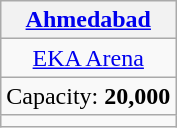<table class="wikitable" style="text-align:center">
<tr>
<th><a href='#'>Ahmedabad</a></th>
</tr>
<tr>
<td><a href='#'>EKA Arena</a></td>
</tr>
<tr>
<td>Capacity: <strong>20,000</strong></td>
</tr>
<tr>
<td rowspan="2"></td>
</tr>
</table>
